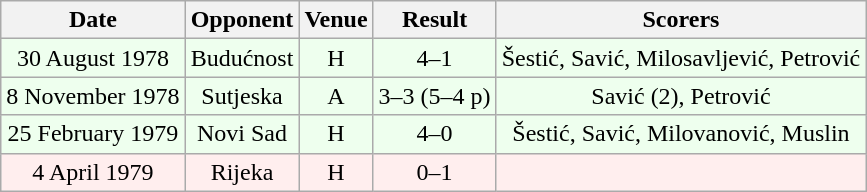<table class="wikitable sortable" style="font-size:100%; text-align:center">
<tr>
<th>Date</th>
<th>Opponent</th>
<th>Venue</th>
<th>Result</th>
<th>Scorers</th>
</tr>
<tr bgcolor = "#EEFFEE">
<td>30 August 1978</td>
<td>Budućnost</td>
<td>H</td>
<td>4–1</td>
<td>Šestić, Savić, Milosavljević, Petrović</td>
</tr>
<tr bgcolor = "#EEFFEE">
<td>8 November 1978</td>
<td>Sutjeska</td>
<td>A</td>
<td>3–3 (5–4 p)</td>
<td>Savić (2), Petrović</td>
</tr>
<tr bgcolor = "#EEFFEE">
<td>25 February 1979</td>
<td>Novi Sad</td>
<td>H</td>
<td>4–0</td>
<td>Šestić, Savić, Milovanović, Muslin</td>
</tr>
<tr bgcolor = "#FFEEEE">
<td>4 April 1979</td>
<td>Rijeka</td>
<td>H</td>
<td>0–1</td>
<td></td>
</tr>
</table>
